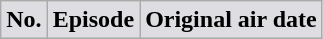<table class="wikitable">
<tr>
<th style="background:#dedde2;">No.</th>
<th style="background:#dedde2;">Episode</th>
<th style="background:#dedde2;">Original air date<br>






</th>
</tr>
</table>
